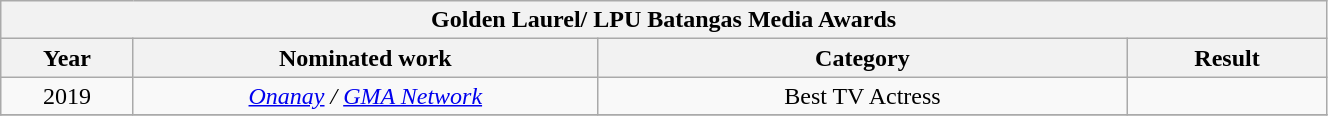<table width="70%" class="wikitable sortable">
<tr>
<th colspan="4" align="center">Golden Laurel/ LPU Batangas Media Awards</th>
</tr>
<tr>
<th width="10%">Year</th>
<th width="35%">Nominated work</th>
<th width="40%">Category</th>
<th width="15%">Result</th>
</tr>
<tr>
<td align="center">2019</td>
<td align="center"><em><a href='#'>Onanay</a>  /  <a href='#'>GMA Network</a></em></td>
<td align="center">Best TV Actress</td>
<td></td>
</tr>
<tr>
</tr>
</table>
